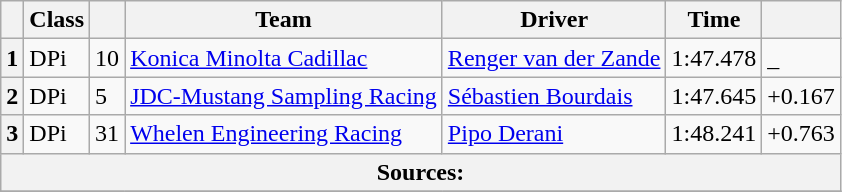<table class="wikitable">
<tr>
<th scope="col"></th>
<th scope="col">Class</th>
<th scope="col"></th>
<th scope="col">Team</th>
<th scope="col">Driver</th>
<th scope="col">Time</th>
<th scope="col"></th>
</tr>
<tr>
<th scope="row">1</th>
<td>DPi</td>
<td>10</td>
<td><a href='#'>Konica Minolta Cadillac</a></td>
<td><a href='#'>Renger van der Zande</a></td>
<td>1:47.478</td>
<td>_</td>
</tr>
<tr>
<th scope="row">2</th>
<td>DPi</td>
<td>5</td>
<td><a href='#'>JDC-Mustang Sampling Racing</a></td>
<td><a href='#'>Sébastien Bourdais</a></td>
<td>1:47.645</td>
<td>+0.167</td>
</tr>
<tr>
<th scope="row">3</th>
<td>DPi</td>
<td>31</td>
<td><a href='#'>Whelen Engineering Racing</a></td>
<td><a href='#'>Pipo Derani</a></td>
<td>1:48.241</td>
<td>+0.763</td>
</tr>
<tr>
<th colspan="7">Sources:</th>
</tr>
<tr>
</tr>
</table>
